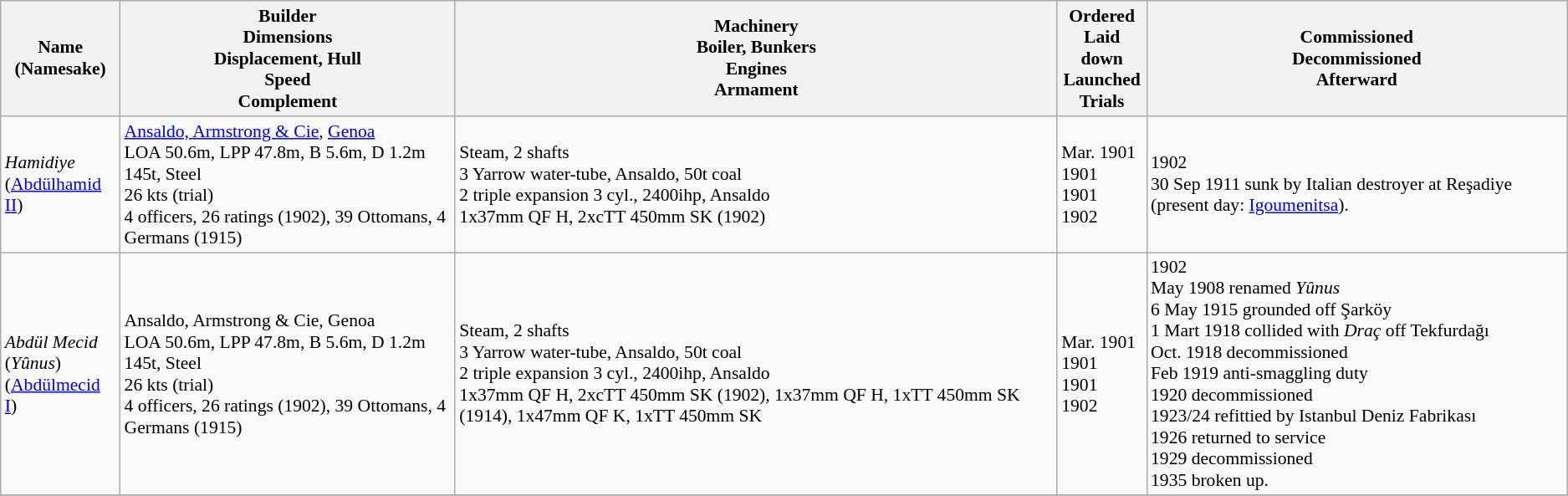<table class="wikitable" style="font-size:90%;">
<tr bgcolor="#e6e9ff">
<th>Name<br>(Namesake)</th>
<th>Builder<br>Dimensions<br>Displacement, Hull<br>Speed<br>Complement</th>
<th>Machinery<br>Boiler, Bunkers<br>Engines<br>Armament</th>
<th>Ordered<br>Laid down<br>Launched<br>Trials</th>
<th>Commissioned<br>Decommissioned<br>Afterward</th>
</tr>
<tr ---->
<td><em>Hamidiye</em><br>(<a href='#'>Abdülhamid II</a>)</td>
<td> <a href='#'>Ansaldo, Armstrong & Cie</a>, <a href='#'>Genoa</a><br>LOA 50.6m, LPP 47.8m, B 5.6m, D 1.2m<br>145t, Steel<br>26 kts (trial)<br>4 officers, 26 ratings (1902), 39 Ottomans, 4 Germans (1915)</td>
<td>Steam, 2 shafts<br>3 Yarrow water-tube, Ansaldo, 50t coal<br>2 triple expansion 3 cyl., 2400ihp, Ansaldo<br>1x37mm QF H, 2xcTT 450mm SK (1902)</td>
<td>Mar. 1901<br>1901<br>1901<br>1902</td>
<td>1902<br>30 Sep 1911 sunk by Italian destroyer at Reşadiye (present day: <a href='#'>Igoumenitsa</a>).</td>
</tr>
<tr ---->
<td><em>Abdül Mecid</em><br>(<em>Yûnus</em>)<br>(<a href='#'>Abdülmecid I</a>)</td>
<td> Ansaldo, Armstrong & Cie, Genoa<br>LOA 50.6m, LPP 47.8m, B 5.6m, D 1.2m<br>145t, Steel<br>26 kts (trial)<br>4 officers, 26 ratings (1902), 39 Ottomans, 4 Germans (1915)</td>
<td>Steam, 2 shafts<br>3 Yarrow water-tube, Ansaldo, 50t coal<br>2 triple expansion 3 cyl., 2400ihp, Ansaldo<br>1x37mm QF H, 2xcTT 450mm SK (1902), 1x37mm QF H, 1xTT 450mm SK (1914), 1x47mm QF K, 1xTT 450mm SK</td>
<td>Mar. 1901<br>1901<br>1901<br>1902</td>
<td>1902<br>May 1908 renamed <em>Yûnus</em><br>6 May 1915 grounded off Şarköy<br>1 Mart 1918 collided with <em>Draç</em> off Tekfurdağı<br>Oct. 1918 decommissioned<br>Feb 1919 anti-smaggling duty<br>1920 decommissioned<br>1923/24 refittied by Istanbul Deniz Fabrikası<br>1926 returned to service<br>1929 decommissioned<br>1935 broken up.</td>
</tr>
<tr ---->
</tr>
</table>
